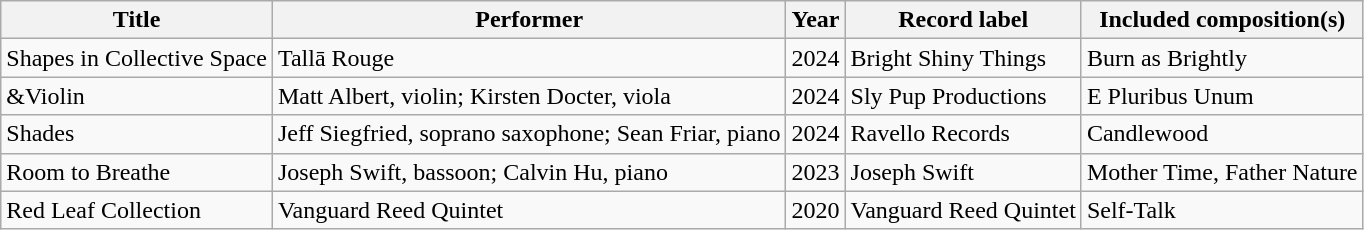<table class="wikitable sortable">
<tr>
<th>Title</th>
<th>Performer</th>
<th>Year</th>
<th>Record label</th>
<th>Included composition(s)</th>
</tr>
<tr>
<td>Shapes in Collective Space</td>
<td>Tallā Rouge</td>
<td>2024</td>
<td>Bright Shiny Things</td>
<td>Burn as Brightly</td>
</tr>
<tr>
<td>&Violin</td>
<td>Matt Albert, violin; Kirsten Docter, viola</td>
<td>2024</td>
<td>Sly Pup Productions</td>
<td>E Pluribus Unum</td>
</tr>
<tr>
<td>Shades</td>
<td>Jeff Siegfried, soprano saxophone; Sean Friar, piano</td>
<td>2024</td>
<td>Ravello Records</td>
<td>Candlewood</td>
</tr>
<tr>
<td>Room to Breathe</td>
<td>Joseph Swift, bassoon; Calvin Hu, piano</td>
<td>2023</td>
<td>Joseph Swift</td>
<td>Mother Time, Father Nature</td>
</tr>
<tr>
<td>Red Leaf Collection</td>
<td>Vanguard Reed Quintet</td>
<td>2020</td>
<td>Vanguard Reed Quintet</td>
<td>Self-Talk</td>
</tr>
</table>
